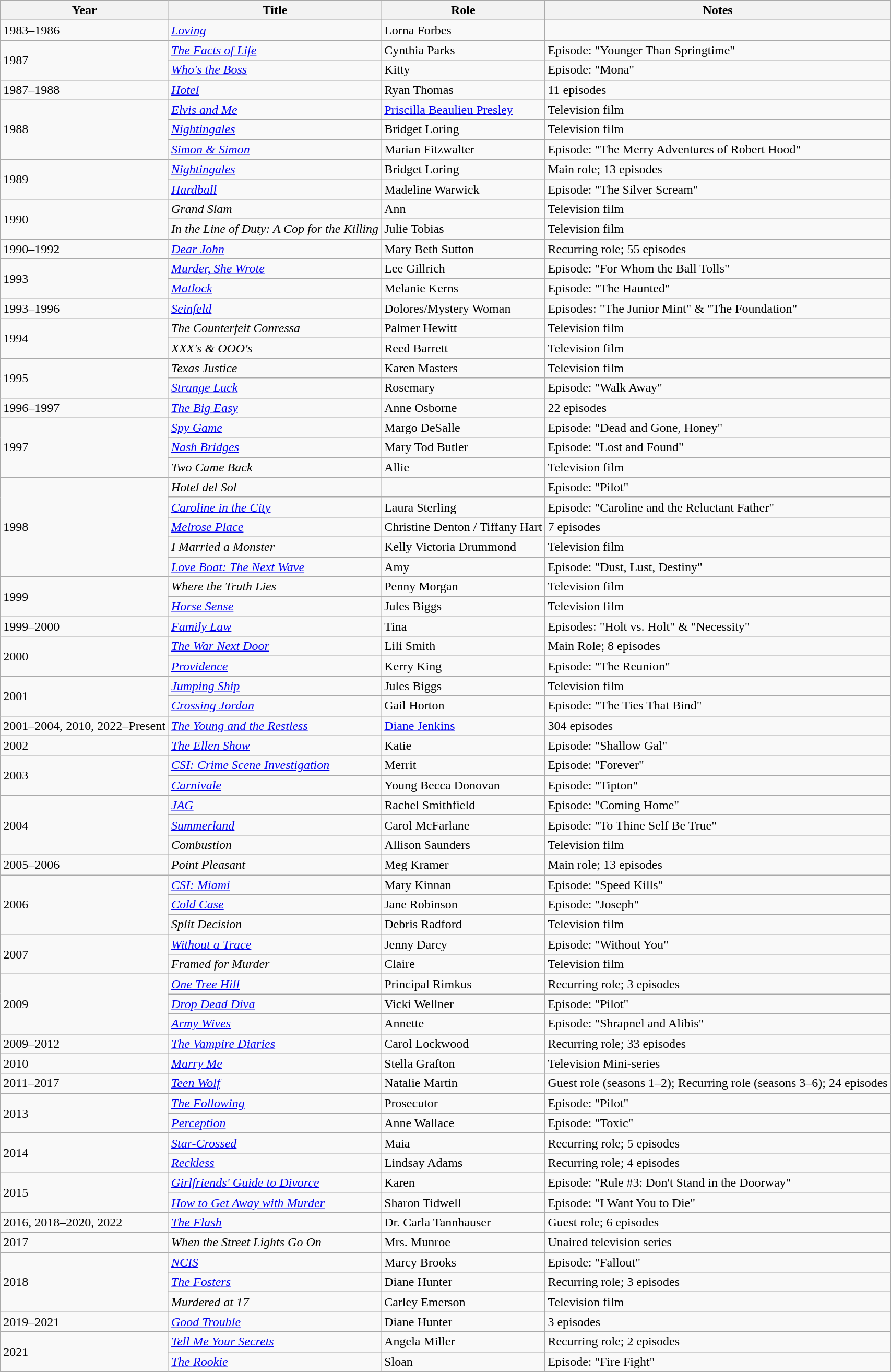<table class="wikitable">
<tr>
<th>Year</th>
<th>Title</th>
<th>Role</th>
<th>Notes</th>
</tr>
<tr>
<td>1983–1986</td>
<td><a href='#'><em>Loving</em></a></td>
<td>Lorna Forbes</td>
<td></td>
</tr>
<tr>
<td rowspan="2">1987</td>
<td><a href='#'><em>The Facts of Life</em></a></td>
<td>Cynthia Parks</td>
<td>Episode: "Younger Than Springtime"</td>
</tr>
<tr>
<td><em><a href='#'>Who's the Boss</a></em></td>
<td>Kitty</td>
<td>Episode: "Mona"</td>
</tr>
<tr>
<td>1987–1988</td>
<td><a href='#'><em>Hotel</em></a></td>
<td>Ryan Thomas</td>
<td>11 episodes</td>
</tr>
<tr>
<td rowspan="3">1988</td>
<td><em><a href='#'>Elvis and Me</a></em></td>
<td><a href='#'>Priscilla Beaulieu Presley</a></td>
<td>Television film</td>
</tr>
<tr>
<td><em><a href='#'>Nightingales</a></em></td>
<td>Bridget Loring</td>
<td>Television film</td>
</tr>
<tr>
<td><em><a href='#'>Simon & Simon</a></em></td>
<td>Marian Fitzwalter</td>
<td>Episode: "The Merry Adventures of Robert Hood"</td>
</tr>
<tr>
<td rowspan="2">1989</td>
<td><a href='#'><em>Nightingales</em></a></td>
<td>Bridget Loring</td>
<td>Main role; 13 episodes</td>
</tr>
<tr>
<td><a href='#'><em>Hardball</em></a></td>
<td>Madeline Warwick</td>
<td>Episode: "The Silver Scream"</td>
</tr>
<tr>
<td rowspan="2">1990</td>
<td><em>Grand Slam</em></td>
<td>Ann</td>
<td>Television film</td>
</tr>
<tr>
<td><em>In the Line of Duty: A Cop for the Killing</em></td>
<td>Julie Tobias</td>
<td>Television film</td>
</tr>
<tr>
<td>1990–1992</td>
<td><a href='#'><em>Dear John</em></a></td>
<td>Mary Beth Sutton</td>
<td>Recurring role; 55 episodes</td>
</tr>
<tr>
<td rowspan="2">1993</td>
<td><em><a href='#'>Murder, She Wrote</a></em></td>
<td>Lee Gillrich</td>
<td>Episode: "For Whom the Ball Tolls"</td>
</tr>
<tr>
<td><em><a href='#'>Matlock</a></em></td>
<td>Melanie Kerns</td>
<td>Episode: "The Haunted"</td>
</tr>
<tr>
<td>1993–1996</td>
<td><em><a href='#'>Seinfeld</a></em></td>
<td>Dolores/Mystery Woman</td>
<td>Episodes: "The Junior Mint" & "The Foundation"</td>
</tr>
<tr>
<td rowspan="2">1994</td>
<td><em>The Counterfeit Conressa</em></td>
<td>Palmer Hewitt</td>
<td>Television film</td>
</tr>
<tr>
<td><em>XXX's & OOO's</em></td>
<td>Reed Barrett</td>
<td>Television film</td>
</tr>
<tr>
<td rowspan="2">1995</td>
<td><em>Texas Justice</em></td>
<td>Karen Masters</td>
<td>Television film</td>
</tr>
<tr>
<td><em><a href='#'>Strange Luck</a></em></td>
<td>Rosemary</td>
<td>Episode: "Walk Away"</td>
</tr>
<tr>
<td>1996–1997</td>
<td><em><a href='#'>The Big Easy</a></em></td>
<td>Anne Osborne</td>
<td>22 episodes</td>
</tr>
<tr>
<td rowspan="3">1997</td>
<td><em><a href='#'>Spy Game</a></em></td>
<td>Margo DeSalle</td>
<td>Episode: "Dead and Gone, Honey"</td>
</tr>
<tr>
<td><em><a href='#'>Nash Bridges</a></em></td>
<td>Mary Tod Butler</td>
<td>Episode: "Lost and Found"</td>
</tr>
<tr>
<td><em>Two Came Back</em></td>
<td>Allie</td>
<td>Television film</td>
</tr>
<tr>
<td rowspan="5">1998</td>
<td><em>Hotel del Sol</em></td>
<td></td>
<td>Episode: "Pilot"</td>
</tr>
<tr>
<td><em><a href='#'>Caroline in the City</a></em></td>
<td>Laura Sterling</td>
<td>Episode: "Caroline and the Reluctant Father"</td>
</tr>
<tr>
<td><em><a href='#'>Melrose Place</a></em></td>
<td>Christine Denton / Tiffany Hart</td>
<td>7 episodes</td>
</tr>
<tr>
<td><em>I Married a Monster</em></td>
<td>Kelly Victoria Drummond</td>
<td>Television film</td>
</tr>
<tr>
<td><em><a href='#'>Love Boat: The Next Wave</a></em></td>
<td>Amy</td>
<td>Episode: "Dust, Lust, Destiny"</td>
</tr>
<tr>
<td rowspan="2">1999</td>
<td><em>Where the Truth Lies</em></td>
<td>Penny Morgan</td>
<td>Television film</td>
</tr>
<tr>
<td><em><a href='#'>Horse Sense</a></em></td>
<td>Jules Biggs</td>
<td>Television film</td>
</tr>
<tr>
<td>1999–2000</td>
<td><em><a href='#'>Family Law</a></em></td>
<td>Tina</td>
<td>Episodes: "Holt vs. Holt" & "Necessity"</td>
</tr>
<tr>
<td rowspan="2">2000</td>
<td><em><a href='#'>The War Next Door</a></em></td>
<td>Lili Smith</td>
<td>Main Role; 8 episodes</td>
</tr>
<tr>
<td><em><a href='#'>Providence</a></em></td>
<td>Kerry King</td>
<td>Episode: "The Reunion"</td>
</tr>
<tr>
<td rowspan="2">2001</td>
<td><em><a href='#'>Jumping Ship</a></em></td>
<td>Jules Biggs</td>
<td>Television film</td>
</tr>
<tr>
<td><em><a href='#'>Crossing Jordan</a></em></td>
<td>Gail Horton</td>
<td>Episode: "The Ties That Bind"</td>
</tr>
<tr>
<td>2001–2004, 2010, 2022–Present</td>
<td><em><a href='#'>The Young and the Restless</a></em></td>
<td><a href='#'>Diane Jenkins</a></td>
<td>304 episodes</td>
</tr>
<tr>
<td>2002</td>
<td><em><a href='#'>The Ellen Show</a></em></td>
<td>Katie</td>
<td>Episode: "Shallow Gal"</td>
</tr>
<tr>
<td rowspan="2">2003</td>
<td><em><a href='#'>CSI: Crime Scene Investigation</a></em></td>
<td>Merrit</td>
<td>Episode: "Forever"</td>
</tr>
<tr>
<td><em><a href='#'>Carnivale</a></em></td>
<td>Young Becca Donovan</td>
<td>Episode: "Tipton"</td>
</tr>
<tr>
<td rowspan="3">2004</td>
<td><a href='#'><em>JAG</em></a></td>
<td>Rachel Smithfield</td>
<td>Episode: "Coming Home"</td>
</tr>
<tr>
<td><a href='#'><em>Summerland</em></a></td>
<td>Carol McFarlane</td>
<td>Episode: "To Thine Self Be True"</td>
</tr>
<tr>
<td><em>Combustion</em></td>
<td>Allison Saunders</td>
<td>Television film</td>
</tr>
<tr>
<td>2005–2006</td>
<td><em>Point Pleasant</em></td>
<td>Meg Kramer</td>
<td>Main role; 13 episodes</td>
</tr>
<tr>
<td rowspan="3">2006</td>
<td><em><a href='#'>CSI: Miami</a></em></td>
<td>Mary Kinnan</td>
<td>Episode: "Speed Kills"</td>
</tr>
<tr>
<td><em><a href='#'>Cold Case</a></em></td>
<td>Jane Robinson</td>
<td>Episode: "Joseph"</td>
</tr>
<tr>
<td><em>Split Decision</em></td>
<td>Debris Radford</td>
<td>Television film</td>
</tr>
<tr>
<td rowspan="2">2007</td>
<td><em><a href='#'>Without a Trace</a></em></td>
<td>Jenny Darcy</td>
<td>Episode: "Without You"</td>
</tr>
<tr>
<td><em>Framed for Murder</em></td>
<td>Claire</td>
<td>Television film</td>
</tr>
<tr>
<td rowspan="3">2009</td>
<td><a href='#'><em>One Tree Hill</em></a></td>
<td>Principal Rimkus</td>
<td>Recurring role; 3 episodes</td>
</tr>
<tr>
<td><em><a href='#'>Drop Dead Diva</a></em></td>
<td>Vicki Wellner</td>
<td>Episode: "Pilot"</td>
</tr>
<tr>
<td><em><a href='#'>Army Wives</a></em></td>
<td>Annette</td>
<td>Episode: "Shrapnel and Alibis"</td>
</tr>
<tr>
<td>2009–2012</td>
<td><em><a href='#'>The Vampire Diaries</a></em></td>
<td>Carol Lockwood</td>
<td>Recurring role; 33 episodes</td>
</tr>
<tr>
<td>2010</td>
<td><a href='#'><em>Marry Me</em></a></td>
<td>Stella Grafton</td>
<td>Television Mini-series</td>
</tr>
<tr>
<td>2011–2017</td>
<td><a href='#'><em>Teen Wolf</em></a></td>
<td>Natalie Martin</td>
<td>Guest role (seasons 1–2); Recurring role (seasons 3–6); 24 episodes</td>
</tr>
<tr>
<td rowspan="2">2013</td>
<td><em><a href='#'>The Following</a></em></td>
<td>Prosecutor</td>
<td>Episode: "Pilot"</td>
</tr>
<tr>
<td><em><a href='#'>Perception</a></em></td>
<td>Anne Wallace</td>
<td>Episode: "Toxic"</td>
</tr>
<tr>
<td rowspan="2">2014</td>
<td><a href='#'><em>Star-Crossed</em></a></td>
<td>Maia</td>
<td>Recurring role; 5 episodes</td>
</tr>
<tr>
<td><a href='#'><em>Reckless</em></a></td>
<td>Lindsay Adams</td>
<td>Recurring role; 4 episodes</td>
</tr>
<tr>
<td rowspan="2">2015</td>
<td><em><a href='#'>Girlfriends' Guide to Divorce</a></em></td>
<td>Karen</td>
<td>Episode: "Rule #3: Don't Stand in the Doorway"</td>
</tr>
<tr>
<td><em><a href='#'>How to Get Away with Murder</a></em></td>
<td>Sharon Tidwell</td>
<td>Episode: "I Want You to Die"</td>
</tr>
<tr>
<td>2016, 2018–2020, 2022</td>
<td><a href='#'><em>The Flash</em></a></td>
<td>Dr. Carla Tannhauser</td>
<td>Guest role; 6 episodes</td>
</tr>
<tr>
<td>2017</td>
<td><em>When the Street Lights Go On</em></td>
<td>Mrs. Munroe</td>
<td>Unaired television series</td>
</tr>
<tr>
<td rowspan="3">2018</td>
<td><em><a href='#'>NCIS</a></em></td>
<td>Marcy Brooks</td>
<td>Episode: "Fallout"</td>
</tr>
<tr>
<td><em><a href='#'>The Fosters</a></em></td>
<td>Diane Hunter</td>
<td>Recurring role; 3 episodes</td>
</tr>
<tr>
<td><em>Murdered at 17</em></td>
<td>Carley Emerson</td>
<td>Television film</td>
</tr>
<tr>
<td>2019–2021</td>
<td><em><a href='#'>Good Trouble</a></em></td>
<td>Diane Hunter</td>
<td>3 episodes</td>
</tr>
<tr>
<td rowspan="2">2021</td>
<td><em><a href='#'>Tell Me Your Secrets</a></em></td>
<td>Angela Miller</td>
<td>Recurring role; 2 episodes</td>
</tr>
<tr>
<td><em><a href='#'>The Rookie</a></em></td>
<td>Sloan</td>
<td>Episode: "Fire Fight"</td>
</tr>
</table>
